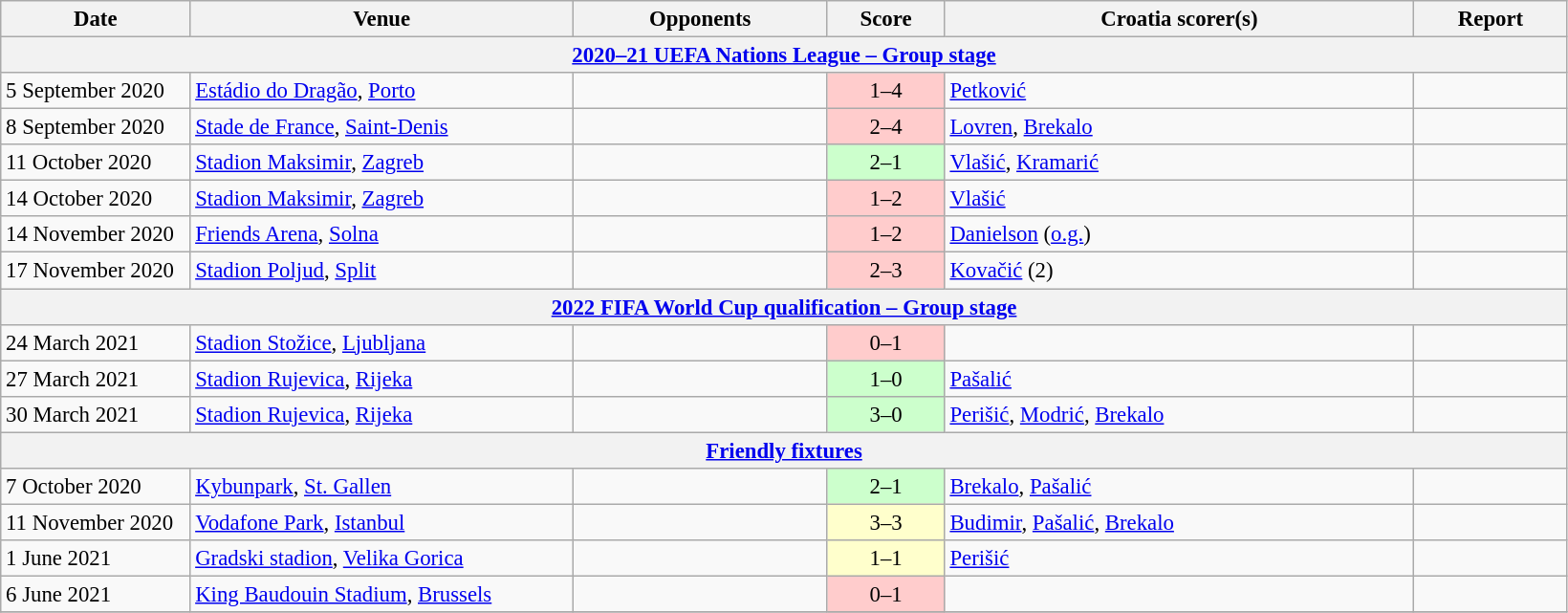<table class="wikitable" style="font-size:95%;">
<tr>
<th width=125>Date</th>
<th width=260>Venue</th>
<th width=170>Opponents</th>
<th width= 75>Score</th>
<th width=320>Croatia scorer(s)</th>
<th width=100>Report</th>
</tr>
<tr>
<th colspan=7><a href='#'>2020–21 UEFA Nations League – Group stage</a></th>
</tr>
<tr>
<td>5 September 2020</td>
<td><a href='#'>Estádio do Dragão</a>, <a href='#'>Porto</a></td>
<td></td>
<td align=center bgcolor=#FFCCCC>1–4</td>
<td><a href='#'>Petković</a></td>
<td></td>
</tr>
<tr>
<td>8 September 2020</td>
<td><a href='#'>Stade de France</a>, <a href='#'>Saint-Denis</a></td>
<td></td>
<td align=center bgcolor=#FFCCCC>2–4</td>
<td><a href='#'>Lovren</a>, <a href='#'>Brekalo</a></td>
<td></td>
</tr>
<tr>
<td>11 October 2020</td>
<td><a href='#'>Stadion Maksimir</a>, <a href='#'>Zagreb</a></td>
<td></td>
<td align=center bgcolor=#CCFFCC>2–1</td>
<td><a href='#'>Vlašić</a>, <a href='#'>Kramarić</a></td>
<td></td>
</tr>
<tr>
<td>14 October 2020</td>
<td><a href='#'>Stadion Maksimir</a>, <a href='#'>Zagreb</a></td>
<td></td>
<td align=center bgcolor=#FFCCCC>1–2</td>
<td><a href='#'>Vlašić</a></td>
<td></td>
</tr>
<tr>
<td>14 November 2020</td>
<td><a href='#'>Friends Arena</a>, <a href='#'>Solna</a></td>
<td></td>
<td align=center bgcolor=#FFCCCC>1–2</td>
<td><a href='#'>Danielson</a> (<a href='#'>o.g.</a>)</td>
<td></td>
</tr>
<tr>
<td>17 November 2020</td>
<td><a href='#'>Stadion Poljud</a>, <a href='#'>Split</a></td>
<td></td>
<td align=center bgcolor=#FFCCCC>2–3</td>
<td><a href='#'>Kovačić</a> (2)</td>
<td></td>
</tr>
<tr>
<th colspan=7><a href='#'>2022 FIFA World Cup qualification – Group stage</a></th>
</tr>
<tr>
<td>24 March 2021</td>
<td><a href='#'>Stadion Stožice</a>, <a href='#'>Ljubljana</a></td>
<td></td>
<td align=center bgcolor=#FFCCCC>0–1</td>
<td></td>
<td></td>
</tr>
<tr>
<td>27 March 2021</td>
<td><a href='#'>Stadion Rujevica</a>, <a href='#'>Rijeka</a></td>
<td></td>
<td align=center bgcolor=#CCFFCC>1–0</td>
<td><a href='#'>Pašalić</a></td>
<td></td>
</tr>
<tr>
<td>30 March 2021</td>
<td><a href='#'>Stadion Rujevica</a>, <a href='#'>Rijeka</a></td>
<td></td>
<td align=center bgcolor=#CCFFCC>3–0</td>
<td><a href='#'>Perišić</a>, <a href='#'>Modrić</a>, <a href='#'>Brekalo</a></td>
<td></td>
</tr>
<tr>
<th colspan=7><a href='#'>Friendly fixtures</a></th>
</tr>
<tr>
<td>7 October 2020</td>
<td><a href='#'>Kybunpark</a>, <a href='#'>St. Gallen</a></td>
<td></td>
<td align=center bgcolor=#CCFFCC>2–1</td>
<td><a href='#'>Brekalo</a>, <a href='#'>Pašalić</a></td>
<td></td>
</tr>
<tr>
<td>11 November 2020</td>
<td><a href='#'>Vodafone Park</a>, <a href='#'>Istanbul</a></td>
<td></td>
<td align=center bgcolor=#FFFFCC>3–3</td>
<td><a href='#'>Budimir</a>, <a href='#'>Pašalić</a>, <a href='#'>Brekalo</a></td>
<td></td>
</tr>
<tr>
<td>1 June 2021</td>
<td><a href='#'>Gradski stadion</a>, <a href='#'>Velika Gorica</a></td>
<td></td>
<td align=center bgcolor=#FFFFCC>1–1</td>
<td><a href='#'>Perišić</a></td>
<td></td>
</tr>
<tr>
<td>6 June 2021</td>
<td><a href='#'>King Baudouin Stadium</a>, <a href='#'>Brussels</a></td>
<td></td>
<td align=center bgcolor=#FFCCCC>0–1</td>
<td></td>
<td></td>
</tr>
<tr>
</tr>
</table>
